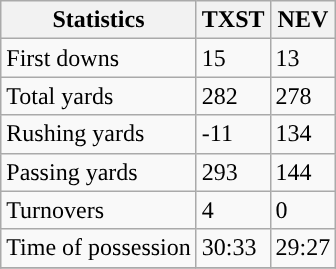<table class="wikitable">
<tr>
<th>Statistics</th>
<th>TXST</th>
<th>NEV</th>
</tr>
<tr>
<td>First downs</td>
<td>15</td>
<td>13</td>
</tr>
<tr>
<td>Total yards</td>
<td>282</td>
<td>278</td>
</tr>
<tr>
<td>Rushing yards</td>
<td>-11</td>
<td>134</td>
</tr>
<tr>
<td>Passing yards</td>
<td>293</td>
<td>144</td>
</tr>
<tr>
<td>Turnovers</td>
<td>4</td>
<td>0</td>
</tr>
<tr>
<td>Time of possession</td>
<td>30:33</td>
<td>29:27</td>
</tr>
<tr>
</tr>
</table>
